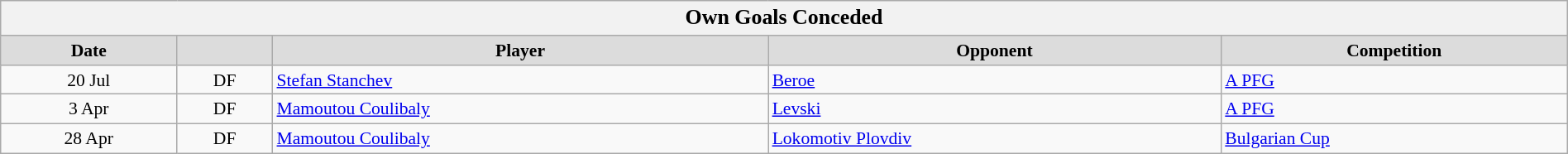<table class="wikitable"  style="font-size:90%; width:100%;">
<tr>
<th colspan=5 style="font-size:120%">Own Goals Conceded</th>
</tr>
<tr>
<th style="background:#dcdcdc;">Date</th>
<th style="background:#dcdcdc;"></th>
<th style="background:#dcdcdc;">Player</th>
<th style="background:#dcdcdc;">Opponent</th>
<th style="background:#dcdcdc;">Competition</th>
</tr>
<tr>
<td style="text-align:center;">20 Jul</td>
<td style="text-align:center;">DF</td>
<td> <a href='#'>Stefan Stanchev</a></td>
<td><a href='#'>Beroe</a></td>
<td><a href='#'>A PFG</a></td>
</tr>
<tr>
<td style="text-align:center;">3 Apr</td>
<td style="text-align:center;">DF</td>
<td> <a href='#'>Mamoutou Coulibaly</a></td>
<td><a href='#'>Levski</a></td>
<td><a href='#'>A PFG</a></td>
</tr>
<tr>
<td style="text-align:center;">28 Apr</td>
<td style="text-align:center;">DF</td>
<td> <a href='#'>Mamoutou Coulibaly</a></td>
<td><a href='#'>Lokomotiv Plovdiv</a></td>
<td><a href='#'>Bulgarian Cup</a></td>
</tr>
</table>
